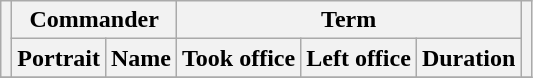<table class="wikitable sortable" style="text-align:center;">
<tr>
<th rowspan=2></th>
<th colspan=2>Commander</th>
<th colspan=3>Term</th>
<th rowspan=2></th>
</tr>
<tr>
<th>Portrait</th>
<th>Name</th>
<th>Took office</th>
<th>Left office</th>
<th>Duration</th>
</tr>
<tr>
</tr>
</table>
